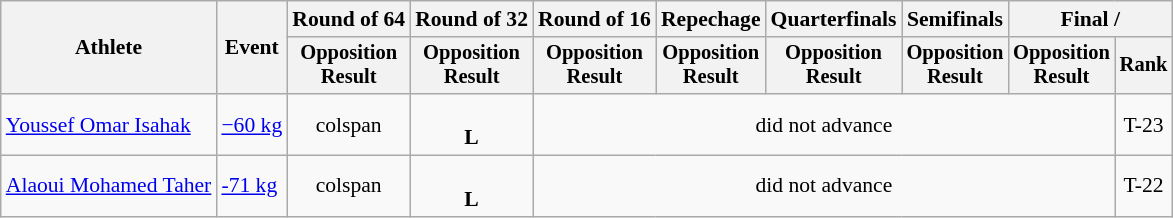<table class="wikitable" style="font-size:90%">
<tr>
<th rowspan="2">Athlete</th>
<th rowspan="2">Event</th>
<th>Round of 64</th>
<th>Round of 32</th>
<th>Round of 16</th>
<th>Repechage</th>
<th>Quarterfinals</th>
<th>Semifinals</th>
<th colspan=2>Final / </th>
</tr>
<tr style="font-size:95%">
<th>Opposition<br>Result</th>
<th>Opposition<br>Result</th>
<th>Opposition<br>Result</th>
<th>Opposition<br>Result</th>
<th>Opposition<br>Result</th>
<th>Opposition<br>Result</th>
<th>Opposition<br>Result</th>
<th>Rank</th>
</tr>
<tr align=center>
<td align=left><a href='#'>Youssef Omar Isahak</a></td>
<td align=left><a href='#'>−60 kg</a></td>
<td>colspan </td>
<td><br><strong>L</strong></td>
<td colspan=5>did not advance</td>
<td>T-23</td>
</tr>
<tr align=center>
<td align=left><a href='#'>Alaoui Mohamed Taher</a></td>
<td align=left><a href='#'>-71 kg</a></td>
<td>colspan </td>
<td><br><strong>L</strong></td>
<td colspan=5>did not advance</td>
<td>T-22</td>
</tr>
</table>
